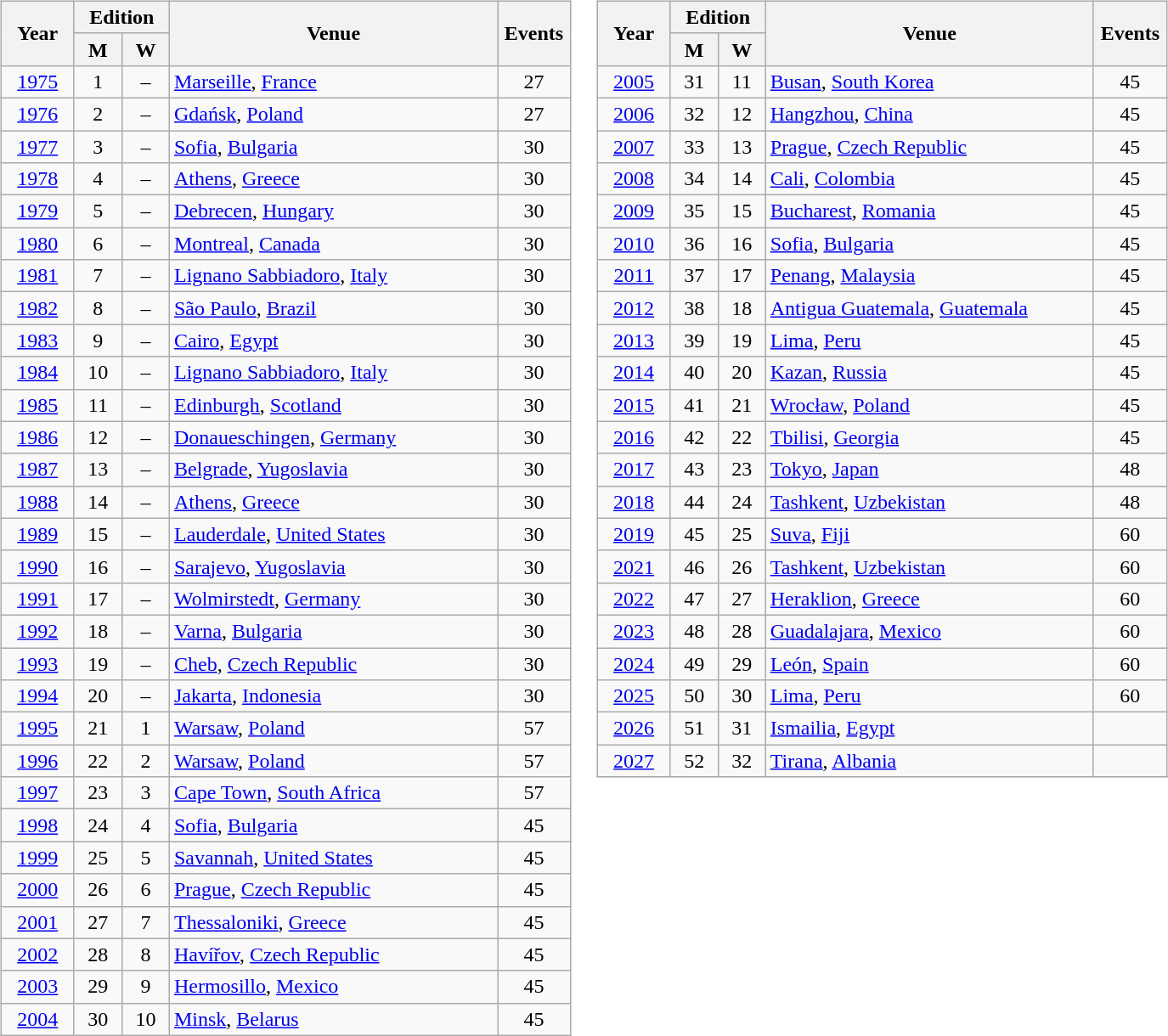<table>
<tr>
<td><br><table class="wikitable" style="text-align:center">
<tr bgcolor="cccccc">
<th rowspan=2 width=50>Year</th>
<th colspan=2>Edition</th>
<th rowspan=2 width=250>Venue</th>
<th rowspan=2 width=50>Events</th>
</tr>
<tr>
<th width=30>M</th>
<th width=30>W</th>
</tr>
<tr>
<td><a href='#'>1975</a></td>
<td>1</td>
<td>–</td>
<td align=left> <a href='#'>Marseille</a>, <a href='#'>France</a></td>
<td>27</td>
</tr>
<tr>
<td><a href='#'>1976</a></td>
<td>2</td>
<td>–</td>
<td align=left> <a href='#'>Gdańsk</a>, <a href='#'>Poland</a></td>
<td>27</td>
</tr>
<tr>
<td><a href='#'>1977</a></td>
<td>3</td>
<td>–</td>
<td align=left> <a href='#'>Sofia</a>, <a href='#'>Bulgaria</a></td>
<td>30</td>
</tr>
<tr>
<td><a href='#'>1978</a></td>
<td>4</td>
<td>–</td>
<td align=left> <a href='#'>Athens</a>, <a href='#'>Greece</a></td>
<td>30</td>
</tr>
<tr>
<td><a href='#'>1979</a></td>
<td>5</td>
<td>–</td>
<td align=left> <a href='#'>Debrecen</a>, <a href='#'>Hungary</a></td>
<td>30</td>
</tr>
<tr>
<td><a href='#'>1980</a></td>
<td>6</td>
<td>–</td>
<td align=left> <a href='#'>Montreal</a>, <a href='#'>Canada</a></td>
<td>30</td>
</tr>
<tr>
<td><a href='#'>1981</a></td>
<td>7</td>
<td>–</td>
<td align=left> <a href='#'>Lignano Sabbiadoro</a>, <a href='#'>Italy</a></td>
<td>30</td>
</tr>
<tr>
<td><a href='#'>1982</a></td>
<td>8</td>
<td>–</td>
<td align=left> <a href='#'>São Paulo</a>, <a href='#'>Brazil</a></td>
<td>30</td>
</tr>
<tr>
<td><a href='#'>1983</a></td>
<td>9</td>
<td>–</td>
<td align=left> <a href='#'>Cairo</a>, <a href='#'>Egypt</a></td>
<td>30</td>
</tr>
<tr>
<td><a href='#'>1984</a></td>
<td>10</td>
<td>–</td>
<td align=left> <a href='#'>Lignano Sabbiadoro</a>, <a href='#'>Italy</a></td>
<td>30</td>
</tr>
<tr>
<td><a href='#'>1985</a></td>
<td>11</td>
<td>–</td>
<td align=left> <a href='#'>Edinburgh</a>, <a href='#'>Scotland</a></td>
<td>30</td>
</tr>
<tr>
<td><a href='#'>1986</a></td>
<td>12</td>
<td>–</td>
<td align=left> <a href='#'>Donaueschingen</a>, <a href='#'>Germany</a></td>
<td>30</td>
</tr>
<tr>
<td><a href='#'>1987</a></td>
<td>13</td>
<td>–</td>
<td align=left> <a href='#'>Belgrade</a>, <a href='#'>Yugoslavia</a></td>
<td>30</td>
</tr>
<tr>
<td><a href='#'>1988</a></td>
<td>14</td>
<td>–</td>
<td align=left> <a href='#'>Athens</a>, <a href='#'>Greece</a></td>
<td>30</td>
</tr>
<tr>
<td><a href='#'>1989</a></td>
<td>15</td>
<td>–</td>
<td align=left> <a href='#'>Lauderdale</a>, <a href='#'>United States</a></td>
<td>30</td>
</tr>
<tr>
<td><a href='#'>1990</a></td>
<td>16</td>
<td>–</td>
<td align=left> <a href='#'>Sarajevo</a>, <a href='#'>Yugoslavia</a></td>
<td>30</td>
</tr>
<tr>
<td><a href='#'>1991</a></td>
<td>17</td>
<td>–</td>
<td align=left> <a href='#'>Wolmirstedt</a>, <a href='#'>Germany</a></td>
<td>30</td>
</tr>
<tr>
<td><a href='#'>1992</a></td>
<td>18</td>
<td>–</td>
<td align=left> <a href='#'>Varna</a>, <a href='#'>Bulgaria</a></td>
<td>30</td>
</tr>
<tr>
<td><a href='#'>1993</a></td>
<td>19</td>
<td>–</td>
<td align=left> <a href='#'>Cheb</a>, <a href='#'>Czech Republic</a></td>
<td>30</td>
</tr>
<tr>
<td><a href='#'>1994</a></td>
<td>20</td>
<td>–</td>
<td align=left> <a href='#'>Jakarta</a>, <a href='#'>Indonesia</a></td>
<td>30</td>
</tr>
<tr>
<td><a href='#'>1995</a></td>
<td>21</td>
<td>1</td>
<td align=left> <a href='#'>Warsaw</a>, <a href='#'>Poland</a></td>
<td>57</td>
</tr>
<tr>
<td><a href='#'>1996</a></td>
<td>22</td>
<td>2</td>
<td align=left> <a href='#'>Warsaw</a>, <a href='#'>Poland</a></td>
<td>57</td>
</tr>
<tr>
<td><a href='#'>1997</a></td>
<td>23</td>
<td>3</td>
<td align=left> <a href='#'>Cape Town</a>, <a href='#'>South Africa</a></td>
<td>57</td>
</tr>
<tr>
<td><a href='#'>1998</a></td>
<td>24</td>
<td>4</td>
<td align=left> <a href='#'>Sofia</a>, <a href='#'>Bulgaria</a></td>
<td>45</td>
</tr>
<tr>
<td><a href='#'>1999</a></td>
<td>25</td>
<td>5</td>
<td align=left> <a href='#'>Savannah</a>, <a href='#'>United States</a></td>
<td>45</td>
</tr>
<tr>
<td><a href='#'>2000</a></td>
<td>26</td>
<td>6</td>
<td align=left> <a href='#'>Prague</a>, <a href='#'>Czech Republic</a></td>
<td>45</td>
</tr>
<tr>
<td><a href='#'>2001</a></td>
<td>27</td>
<td>7</td>
<td align=left> <a href='#'>Thessaloniki</a>, <a href='#'>Greece</a></td>
<td>45</td>
</tr>
<tr>
<td><a href='#'>2002</a></td>
<td>28</td>
<td>8</td>
<td align=left> <a href='#'>Havířov</a>, <a href='#'>Czech Republic</a></td>
<td>45</td>
</tr>
<tr>
<td><a href='#'>2003</a></td>
<td>29</td>
<td>9</td>
<td align=left> <a href='#'>Hermosillo</a>, <a href='#'>Mexico</a></td>
<td>45</td>
</tr>
<tr>
<td><a href='#'>2004</a></td>
<td>30</td>
<td>10</td>
<td align=left> <a href='#'>Minsk</a>, <a href='#'>Belarus</a></td>
<td>45</td>
</tr>
</table>
</td>
<td valign=top><br><table class="wikitable" style="text-align:center;">
<tr bgcolor="cccccc">
<th rowspan=2 width=50>Year</th>
<th colspan=2>Edition</th>
<th rowspan=2 width=250>Venue</th>
<th rowspan=2 width=50>Events</th>
</tr>
<tr>
<th width=30>M</th>
<th width=30>W</th>
</tr>
<tr>
<td><a href='#'>2005</a></td>
<td>31</td>
<td>11</td>
<td align=left> <a href='#'>Busan</a>, <a href='#'>South Korea</a></td>
<td>45</td>
</tr>
<tr>
<td><a href='#'>2006</a></td>
<td>32</td>
<td>12</td>
<td align=left> <a href='#'>Hangzhou</a>, <a href='#'>China</a></td>
<td>45</td>
</tr>
<tr>
<td><a href='#'>2007</a></td>
<td>33</td>
<td>13</td>
<td align=left> <a href='#'>Prague</a>, <a href='#'>Czech Republic</a></td>
<td>45</td>
</tr>
<tr>
<td><a href='#'>2008</a></td>
<td>34</td>
<td>14</td>
<td align=left> <a href='#'>Cali</a>, <a href='#'>Colombia</a></td>
<td>45</td>
</tr>
<tr>
<td><a href='#'>2009</a></td>
<td>35</td>
<td>15</td>
<td align=left> <a href='#'>Bucharest</a>, <a href='#'>Romania</a></td>
<td>45</td>
</tr>
<tr>
<td><a href='#'>2010</a></td>
<td>36</td>
<td>16</td>
<td align=left> <a href='#'>Sofia</a>, <a href='#'>Bulgaria</a></td>
<td>45</td>
</tr>
<tr>
<td><a href='#'>2011</a></td>
<td>37</td>
<td>17</td>
<td align=left> <a href='#'>Penang</a>, <a href='#'>Malaysia</a></td>
<td>45</td>
</tr>
<tr>
<td><a href='#'>2012</a></td>
<td>38</td>
<td>18</td>
<td align=left> <a href='#'>Antigua Guatemala</a>, <a href='#'>Guatemala</a></td>
<td>45</td>
</tr>
<tr>
<td><a href='#'>2013</a></td>
<td>39</td>
<td>19</td>
<td align=left> <a href='#'>Lima</a>, <a href='#'>Peru</a></td>
<td>45</td>
</tr>
<tr>
<td><a href='#'>2014</a></td>
<td>40</td>
<td>20</td>
<td align=left> <a href='#'>Kazan</a>, <a href='#'>Russia</a></td>
<td>45</td>
</tr>
<tr>
<td><a href='#'>2015</a></td>
<td>41</td>
<td>21</td>
<td align=left> <a href='#'>Wrocław</a>, <a href='#'>Poland</a></td>
<td>45</td>
</tr>
<tr>
<td><a href='#'>2016</a></td>
<td>42</td>
<td>22</td>
<td align=left> <a href='#'>Tbilisi</a>, <a href='#'>Georgia</a></td>
<td>45</td>
</tr>
<tr>
<td><a href='#'>2017</a></td>
<td>43</td>
<td>23</td>
<td align=left> <a href='#'>Tokyo</a>, <a href='#'>Japan</a></td>
<td>48</td>
</tr>
<tr>
<td><a href='#'>2018</a></td>
<td>44</td>
<td>24</td>
<td align=left> <a href='#'>Tashkent</a>, <a href='#'>Uzbekistan</a></td>
<td>48</td>
</tr>
<tr>
<td><a href='#'>2019</a></td>
<td>45</td>
<td>25</td>
<td align=left> <a href='#'>Suva</a>, <a href='#'>Fiji</a></td>
<td>60</td>
</tr>
<tr>
<td><a href='#'>2021</a></td>
<td>46</td>
<td>26</td>
<td align=left> <a href='#'>Tashkent</a>, <a href='#'>Uzbekistan</a></td>
<td>60</td>
</tr>
<tr>
<td><a href='#'>2022</a></td>
<td>47</td>
<td>27</td>
<td align=left> <a href='#'>Heraklion</a>, <a href='#'>Greece</a></td>
<td>60</td>
</tr>
<tr>
<td><a href='#'>2023</a></td>
<td>48</td>
<td>28</td>
<td align=left> <a href='#'>Guadalajara</a>, <a href='#'>Mexico</a></td>
<td>60</td>
</tr>
<tr>
<td><a href='#'>2024</a></td>
<td>49</td>
<td>29</td>
<td align=left> <a href='#'>León</a>, <a href='#'>Spain</a></td>
<td>60</td>
</tr>
<tr>
<td><a href='#'>2025</a></td>
<td>50</td>
<td>30</td>
<td align=left> <a href='#'>Lima</a>, <a href='#'>Peru</a></td>
<td>60</td>
</tr>
<tr>
<td><a href='#'>2026</a></td>
<td>51</td>
<td>31</td>
<td align=left> <a href='#'>Ismailia</a>, <a href='#'>Egypt</a></td>
<td></td>
</tr>
<tr>
<td><a href='#'>2027</a></td>
<td>52</td>
<td>32</td>
<td align=left> <a href='#'>Tirana</a>, <a href='#'>Albania</a></td>
<td></td>
</tr>
</table>
</td>
</tr>
</table>
